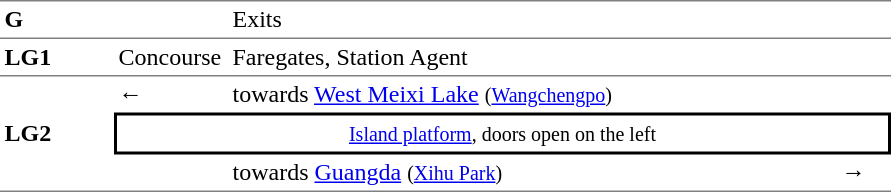<table table border=0 cellspacing=0 cellpadding=3>
<tr>
<td style="border-bottom:solid 1px gray; border-top:solid 1px gray;" valign=top><strong>G</strong></td>
<td style="border-bottom:solid 1px gray; border-top:solid 1px gray;" valign=top></td>
<td style="border-bottom:solid 1px gray; border-top:solid 1px gray;" valign=top>Exits</td>
<td style="border-bottom:solid 1px gray; border-top:solid 1px gray;" valign=top></td>
</tr>
<tr>
<td style="border-bottom:solid 1px gray;" width=70><strong>LG1</strong></td>
<td style="border-bottom:solid 1px gray;" width=70>Concourse</td>
<td style="border-bottom:solid 1px gray;" width=400>Faregates, Station Agent</td>
<td style="border-bottom:solid 1px gray;" width=30></td>
</tr>
<tr>
<td style="border-bottom:solid 1px gray;" rowspan=3><strong>LG2</strong></td>
<td>←</td>
<td> towards <a href='#'>West Meixi Lake</a> <small>(<a href='#'>Wangchengpo</a>)</small></td>
<td></td>
</tr>
<tr>
<td style="border-right:solid 2px black;border-left:solid 2px black;border-top:solid 2px black;border-bottom:solid 2px black;text-align:center;" colspan=3><small><a href='#'>Island platform</a>, doors open on the left</small></td>
</tr>
<tr>
<td style="border-bottom:solid 1px gray;"></td>
<td style="border-bottom:solid 1px gray;"> towards <a href='#'>Guangda</a> <small>(<a href='#'>Xihu Park</a>)</small></td>
<td style="border-bottom:solid 1px gray;">→</td>
</tr>
<tr>
</tr>
</table>
